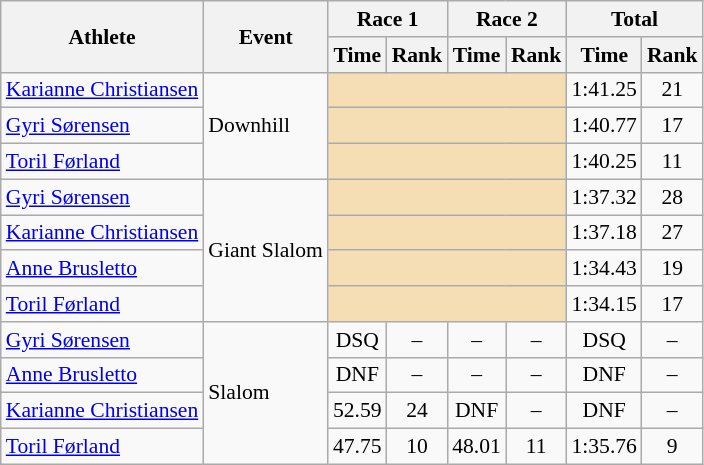<table class="wikitable" style="font-size:90%">
<tr>
<th rowspan="2">Athlete</th>
<th rowspan="2">Event</th>
<th colspan="2">Race 1</th>
<th colspan="2">Race 2</th>
<th colspan="2">Total</th>
</tr>
<tr>
<th>Time</th>
<th>Rank</th>
<th>Time</th>
<th>Rank</th>
<th>Time</th>
<th>Rank</th>
</tr>
<tr>
<td><a href='#'>Karianne Christiansen</a></td>
<td rowspan="3">Downhill</td>
<td colspan="4" bgcolor="wheat"></td>
<td align="center">1:41.25</td>
<td align="center">21</td>
</tr>
<tr>
<td><a href='#'>Gyri Sørensen</a></td>
<td colspan="4" bgcolor="wheat"></td>
<td align="center">1:40.77</td>
<td align="center">17</td>
</tr>
<tr>
<td><a href='#'>Toril Førland</a></td>
<td colspan="4" bgcolor="wheat"></td>
<td align="center">1:40.25</td>
<td align="center">11</td>
</tr>
<tr>
<td><a href='#'>Gyri Sørensen</a></td>
<td rowspan="4">Giant Slalom</td>
<td colspan="4" bgcolor="wheat"></td>
<td align="center">1:37.32</td>
<td align="center">28</td>
</tr>
<tr>
<td><a href='#'>Karianne Christiansen</a></td>
<td colspan="4" bgcolor="wheat"></td>
<td align="center">1:37.18</td>
<td align="center">27</td>
</tr>
<tr>
<td><a href='#'>Anne Brusletto</a></td>
<td colspan="4" bgcolor="wheat"></td>
<td align="center">1:34.43</td>
<td align="center">19</td>
</tr>
<tr>
<td><a href='#'>Toril Førland</a></td>
<td colspan="4" bgcolor="wheat"></td>
<td align="center">1:34.15</td>
<td align="center">17</td>
</tr>
<tr>
<td><a href='#'>Gyri Sørensen</a></td>
<td rowspan="4">Slalom</td>
<td align="center">DSQ</td>
<td align="center">–</td>
<td align="center">–</td>
<td align="center">–</td>
<td align="center">DSQ</td>
<td align="center">–</td>
</tr>
<tr>
<td><a href='#'>Anne Brusletto</a></td>
<td align="center">DNF</td>
<td align="center">–</td>
<td align="center">–</td>
<td align="center">–</td>
<td align="center">DNF</td>
<td align="center">–</td>
</tr>
<tr>
<td><a href='#'>Karianne Christiansen</a></td>
<td align="center">52.59</td>
<td align="center">24</td>
<td align="center">DNF</td>
<td align="center">–</td>
<td align="center">DNF</td>
<td align="center">–</td>
</tr>
<tr>
<td><a href='#'>Toril Førland</a></td>
<td align="center">47.75</td>
<td align="center">10</td>
<td align="center">48.01</td>
<td align="center">11</td>
<td align="center">1:35.76</td>
<td align="center">9</td>
</tr>
</table>
